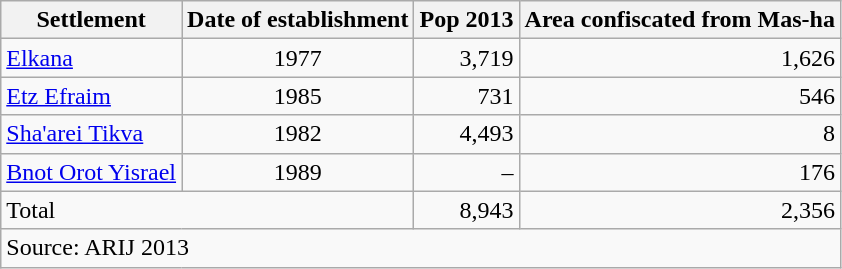<table class="wikitable">
<tr>
<th>Settlement</th>
<th>Date of establishment</th>
<th>Pop 2013</th>
<th>Area confiscated from Mas-ha</th>
</tr>
<tr>
<td align="left"><a href='#'>Elkana</a></td>
<td align="center">1977</td>
<td align="right">3,719</td>
<td align="right">1,626</td>
</tr>
<tr>
<td align="left"><a href='#'>Etz Efraim</a></td>
<td align="center">1985</td>
<td align="right">731</td>
<td align="right">546</td>
</tr>
<tr>
<td align="left"><a href='#'>Sha'arei Tikva</a></td>
<td align="center">1982</td>
<td align="right">4,493</td>
<td align="right">8</td>
</tr>
<tr>
<td align="left"><a href='#'>Bnot Orot Yisrael</a></td>
<td align="center">1989</td>
<td align="right">–</td>
<td align="right">176</td>
</tr>
<tr>
<td colspan="2">Total</td>
<td align="right">8,943</td>
<td align="right">2,356</td>
</tr>
<tr>
<td colspan="5">Source: ARIJ 2013</td>
</tr>
</table>
